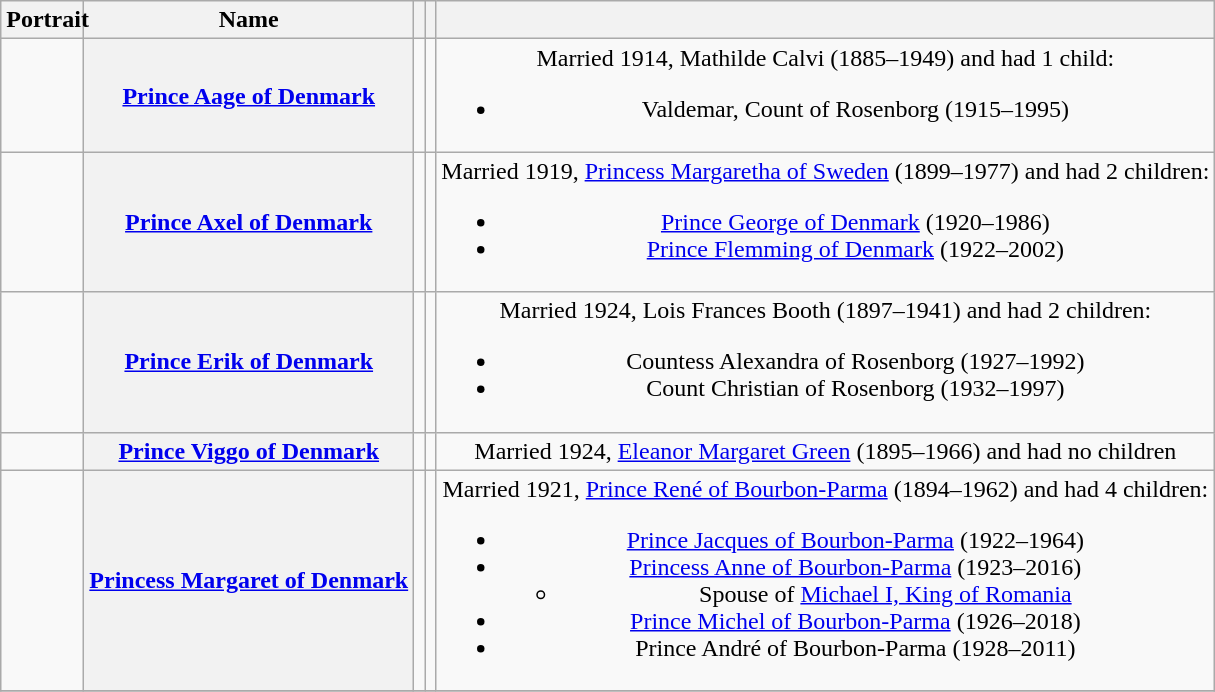<table class="wikitable sortable sticky-header">
<tr>
<th scope="col" class="unsortable" style=max-width:3em>Portrait</th>
<th scope="col" style=max-width:3em>Name</th>
<th scope="col" style=max-width:3em></th>
<th scope="col" style=max-width:3em></th>
<th scope="col" class="unsortable" style=max-width:3em></th>
</tr>
<tr>
<td class="float-center" style="text-align:center;"></td>
<th scope="row" class="float-center" style="text-align:center;" data-sort-value="of Denmark, Aage"><a href='#'>Prince Aage of Denmark</a></th>
<td class="float-center" style="text-align:center;"></td>
<td class="float-center" style="text-align:center;"></td>
<td class="float-center" style="text-align:center;">Married 1914, Mathilde Calvi  (1885–1949) and had 1 child:<br><ul><li>Valdemar, Count of Rosenborg (1915–1995)</li></ul></td>
</tr>
<tr>
<td class="float-center" style="text-align:center;"></td>
<th scope="row" class="float-center" style="text-align:center;" data-sort-value="of Denmark, Axel"><a href='#'>Prince Axel of Denmark</a></th>
<td class="float-center" style="text-align:center;"></td>
<td class="float-center" style="text-align:center;"></td>
<td class="float-center" style="text-align:center;">Married 1919, <a href='#'>Princess Margaretha of Sweden</a> (1899–1977) and had 2 children:<br><ul><li><a href='#'>Prince George of Denmark</a> (1920–1986)</li><li><a href='#'>Prince Flemming of Denmark</a> (1922–2002)</li></ul></td>
</tr>
<tr>
<td class="float-center" style="text-align:center;"></td>
<th scope="row" class="float-center" style="text-align:center;" data-sort-value="of Denmark, Erik"><a href='#'>Prince Erik of Denmark</a></th>
<td class="float-center" style="text-align:center;"></td>
<td class="float-center" style="text-align:center;"></td>
<td class="float-center" style="text-align:center;">Married 1924, Lois Frances Booth (1897–1941) and had 2 children:<br><ul><li>Countess Alexandra of Rosenborg (1927–1992)</li><li>Count Christian of Rosenborg (1932–1997)</li></ul></td>
</tr>
<tr>
<td class="float-center" style="text-align:center;"></td>
<th scope="row" class="float-center" style="text-align:center;" data-sort-value="of Denmark, Viggo"><a href='#'>Prince Viggo of Denmark</a></th>
<td class="float-center" style="text-align:center;"></td>
<td class="float-center" style="text-align:center;"></td>
<td class="float-center" style="text-align:center;">Married 1924, <a href='#'>Eleanor Margaret Green</a> (1895–1966) and had no children</td>
</tr>
<tr>
<td class="float-center" style="text-align:center;"></td>
<th scope="row" class="float-center" style="text-align:center;" data-sort-value="of Denmark, Margaret"><a href='#'>Princess Margaret of Denmark</a></th>
<td class="float-center" style="text-align:center;"></td>
<td class="float-center" style="text-align:center;"></td>
<td class="float-center" style="text-align:center;">Married 1921, <a href='#'>Prince René of Bourbon-Parma</a> (1894–1962) and had 4 children:<br><ul><li><a href='#'>Prince Jacques of Bourbon-Parma</a> (1922–1964)</li><li><a href='#'>Princess Anne of Bourbon-Parma</a> (1923–2016)<ul><li>Spouse of <a href='#'>Michael I, King of Romania</a></li></ul></li><li><a href='#'>Prince Michel of Bourbon-Parma</a> (1926–2018)</li><li>Prince André of Bourbon-Parma (1928–2011)</li></ul></td>
</tr>
<tr>
</tr>
</table>
